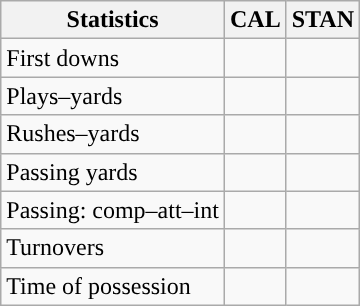<table class="wikitable" style="float:left">
<tr>
<th>Statistics</th>
<th>CAL</th>
<th>STAN</th>
</tr>
<tr>
<td>First downs</td>
<td></td>
<td></td>
</tr>
<tr>
<td>Plays–yards</td>
<td></td>
<td></td>
</tr>
<tr>
<td>Rushes–yards</td>
<td></td>
<td></td>
</tr>
<tr>
<td>Passing yards</td>
<td></td>
<td></td>
</tr>
<tr>
<td>Passing: comp–att–int</td>
<td></td>
<td></td>
</tr>
<tr>
<td>Turnovers</td>
<td></td>
<td></td>
</tr>
<tr>
<td>Time of possession</td>
<td></td>
<td></td>
</tr>
</table>
